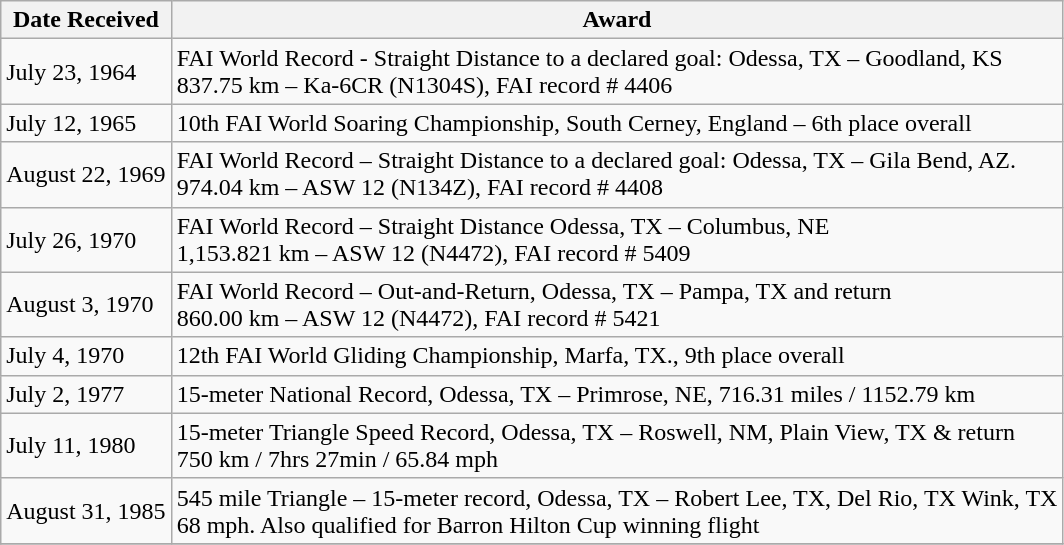<table class="wikitable">
<tr>
<th>Date Received</th>
<th>Award</th>
</tr>
<tr>
<td>July 23, 1964</td>
<td>FAI World Record - Straight Distance to a declared goal: Odessa, TX – Goodland, KS<br>837.75 km – Ka-6CR (N1304S), FAI record # 4406</td>
</tr>
<tr>
<td>July 12, 1965</td>
<td>10th FAI World Soaring Championship, South Cerney, England – 6th place overall</td>
</tr>
<tr>
<td>August 22, 1969</td>
<td>FAI World Record – Straight Distance to a declared goal: Odessa, TX – Gila Bend, AZ.<br>974.04 km – ASW 12 (N134Z), FAI record # 4408</td>
</tr>
<tr>
<td>July 26, 1970</td>
<td>FAI World Record – Straight Distance Odessa, TX – Columbus, NE<br>1,153.821 km – ASW 12 (N4472), FAI record # 5409</td>
</tr>
<tr>
<td>August 3, 1970</td>
<td>FAI World Record – Out-and-Return, Odessa, TX – Pampa, TX and return<br>860.00 km – ASW 12 (N4472), FAI record # 5421</td>
</tr>
<tr>
<td>July 4, 1970</td>
<td>12th FAI World Gliding Championship, Marfa, TX., 9th place overall</td>
</tr>
<tr>
<td>July 2, 1977</td>
<td>15-meter National Record, Odessa, TX – Primrose, NE, 716.31 miles / 1152.79 km</td>
</tr>
<tr>
<td>July 11, 1980</td>
<td>15-meter Triangle Speed Record, Odessa, TX – Roswell, NM, Plain View, TX & return<br>750 km / 7hrs 27min / 65.84 mph</td>
</tr>
<tr>
<td>August 31, 1985</td>
<td>545 mile Triangle – 15-meter record, Odessa, TX – Robert Lee, TX, Del Rio, TX Wink, TX<br>68 mph. Also qualified for Barron Hilton Cup winning flight</td>
</tr>
<tr>
</tr>
</table>
